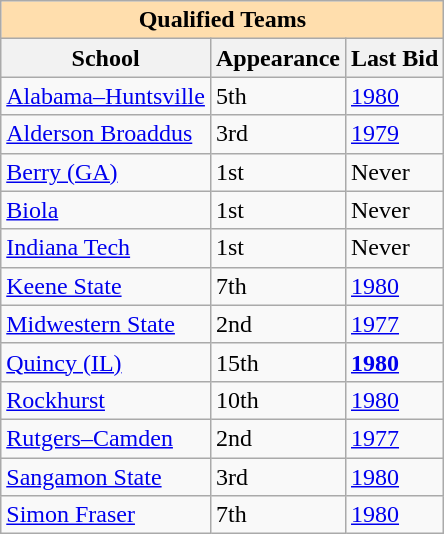<table class="wikitable">
<tr>
<th colspan="5" style="background:#ffdead;">Qualified Teams</th>
</tr>
<tr>
<th>School</th>
<th>Appearance</th>
<th>Last Bid</th>
</tr>
<tr>
<td><a href='#'>Alabama–Huntsville</a></td>
<td>5th</td>
<td><a href='#'>1980</a></td>
</tr>
<tr>
<td><a href='#'>Alderson Broaddus</a></td>
<td>3rd</td>
<td><a href='#'>1979</a></td>
</tr>
<tr>
<td><a href='#'>Berry (GA)</a></td>
<td>1st</td>
<td>Never</td>
</tr>
<tr>
<td><a href='#'>Biola</a></td>
<td>1st</td>
<td>Never</td>
</tr>
<tr>
<td><a href='#'>Indiana Tech</a></td>
<td>1st</td>
<td>Never</td>
</tr>
<tr>
<td><a href='#'>Keene State</a></td>
<td>7th</td>
<td><a href='#'>1980</a></td>
</tr>
<tr>
<td><a href='#'>Midwestern State</a></td>
<td>2nd</td>
<td><a href='#'>1977</a></td>
</tr>
<tr>
<td><a href='#'>Quincy (IL)</a></td>
<td>15th</td>
<td><strong><a href='#'>1980</a></strong></td>
</tr>
<tr>
<td><a href='#'>Rockhurst</a></td>
<td>10th</td>
<td><a href='#'>1980</a></td>
</tr>
<tr>
<td><a href='#'>Rutgers–Camden</a></td>
<td>2nd</td>
<td><a href='#'>1977</a></td>
</tr>
<tr>
<td><a href='#'>Sangamon State</a></td>
<td>3rd</td>
<td><a href='#'>1980</a></td>
</tr>
<tr>
<td><a href='#'>Simon Fraser</a></td>
<td>7th</td>
<td><a href='#'>1980</a></td>
</tr>
</table>
